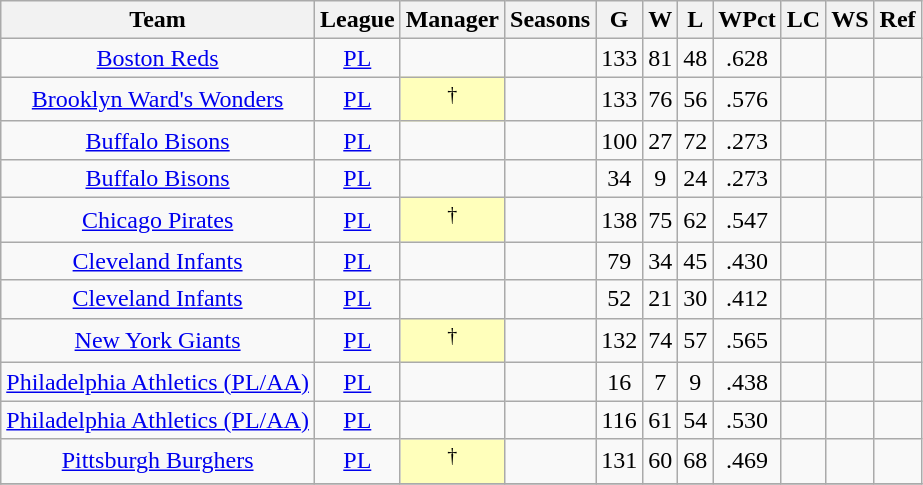<table class="wikitable sortable" style="text-align:center">
<tr>
<th>Team</th>
<th>League</th>
<th>Manager</th>
<th>Seasons</th>
<th>G</th>
<th>W</th>
<th>L</th>
<th>WPct</th>
<th>LC</th>
<th>WS</th>
<th class="unsortable">Ref</th>
</tr>
<tr>
<td><a href='#'>Boston Reds</a></td>
<td><a href='#'>PL</a></td>
<td></td>
<td></td>
<td>133</td>
<td>81</td>
<td>48</td>
<td>.628</td>
<td></td>
<td></td>
<td></td>
</tr>
<tr>
<td><a href='#'>Brooklyn Ward's Wonders</a></td>
<td><a href='#'>PL</a></td>
<td bgcolor="#ffffbb"><sup>†</sup></td>
<td></td>
<td>133</td>
<td>76</td>
<td>56</td>
<td>.576</td>
<td></td>
<td></td>
<td></td>
</tr>
<tr>
<td><a href='#'>Buffalo Bisons</a></td>
<td><a href='#'>PL</a></td>
<td></td>
<td></td>
<td>100</td>
<td>27</td>
<td>72</td>
<td>.273</td>
<td></td>
<td></td>
<td></td>
</tr>
<tr>
<td><a href='#'>Buffalo Bisons</a></td>
<td><a href='#'>PL</a></td>
<td></td>
<td></td>
<td>34</td>
<td>9</td>
<td>24</td>
<td>.273</td>
<td></td>
<td></td>
<td></td>
</tr>
<tr>
<td><a href='#'>Chicago Pirates</a></td>
<td><a href='#'>PL</a></td>
<td bgcolor="#ffffbb"><sup>†</sup></td>
<td></td>
<td>138</td>
<td>75</td>
<td>62</td>
<td>.547</td>
<td></td>
<td></td>
<td></td>
</tr>
<tr>
<td><a href='#'>Cleveland Infants</a></td>
<td><a href='#'>PL</a></td>
<td></td>
<td></td>
<td>79</td>
<td>34</td>
<td>45</td>
<td>.430</td>
<td></td>
<td></td>
<td></td>
</tr>
<tr>
<td><a href='#'>Cleveland Infants</a></td>
<td><a href='#'>PL</a></td>
<td></td>
<td></td>
<td>52</td>
<td>21</td>
<td>30</td>
<td>.412</td>
<td></td>
<td></td>
<td></td>
</tr>
<tr>
<td><a href='#'>New York Giants</a></td>
<td><a href='#'>PL</a></td>
<td bgcolor="#ffffbb"><sup>†</sup></td>
<td></td>
<td>132</td>
<td>74</td>
<td>57</td>
<td>.565</td>
<td></td>
<td></td>
<td></td>
</tr>
<tr>
<td><a href='#'>Philadelphia Athletics (PL/AA)</a></td>
<td><a href='#'>PL</a></td>
<td></td>
<td></td>
<td>16</td>
<td>7</td>
<td>9</td>
<td>.438</td>
<td></td>
<td></td>
<td></td>
</tr>
<tr>
<td><a href='#'>Philadelphia Athletics (PL/AA)</a></td>
<td><a href='#'>PL</a></td>
<td></td>
<td></td>
<td>116</td>
<td>61</td>
<td>54</td>
<td>.530</td>
<td></td>
<td></td>
<td></td>
</tr>
<tr>
<td><a href='#'>Pittsburgh Burghers</a></td>
<td><a href='#'>PL</a></td>
<td bgcolor="#ffffbb"><sup>†</sup></td>
<td></td>
<td>131</td>
<td>60</td>
<td>68</td>
<td>.469</td>
<td></td>
<td></td>
<td></td>
</tr>
<tr>
</tr>
</table>
